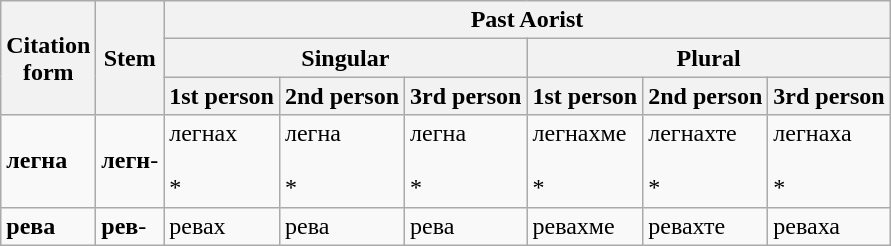<table class="wikitable">
<tr>
<th rowspan="3">Citation<br>form</th>
<th rowspan="3">Stem</th>
<th colspan="6">Past Aorist</th>
</tr>
<tr>
<th colspan="3">Singular</th>
<th colspan="3">Plural</th>
</tr>
<tr>
<th><strong>1st person</strong></th>
<th><strong>2nd person</strong></th>
<th><strong>3rd person</strong></th>
<th><strong>1st person</strong></th>
<th><strong>2nd person</strong></th>
<th><strong>3rd person</strong></th>
</tr>
<tr>
<td><strong>легна</strong> <br></td>
<td><strong>легн</strong>- <br></td>
<td>легн<span>а</span><span>х</span> <br> <br>*</td>
<td>легн<span>а</span> <br> <br>*</td>
<td>легн<span>а</span> <br> <br>*</td>
<td>легн<span>а</span><span>хме</span> <br> <br>*</td>
<td>легн<span>а</span><span>хте</span> <br> <br>*</td>
<td>легн<span>а</span><span>ха</span> <br> <br>*</td>
</tr>
<tr>
<td><strong>рева</strong> <br></td>
<td><strong>рев</strong>- <br></td>
<td>рев<span>а</span><span>х</span> <br></td>
<td>рев<span>а</span> <br></td>
<td>рев<span>а</span> <br></td>
<td>рев<span>а</span><span>хме</span> <br></td>
<td>рев<span>а</span><span>хте</span> <br></td>
<td>рев<span>а</span><span>ха</span> <br></td>
</tr>
</table>
